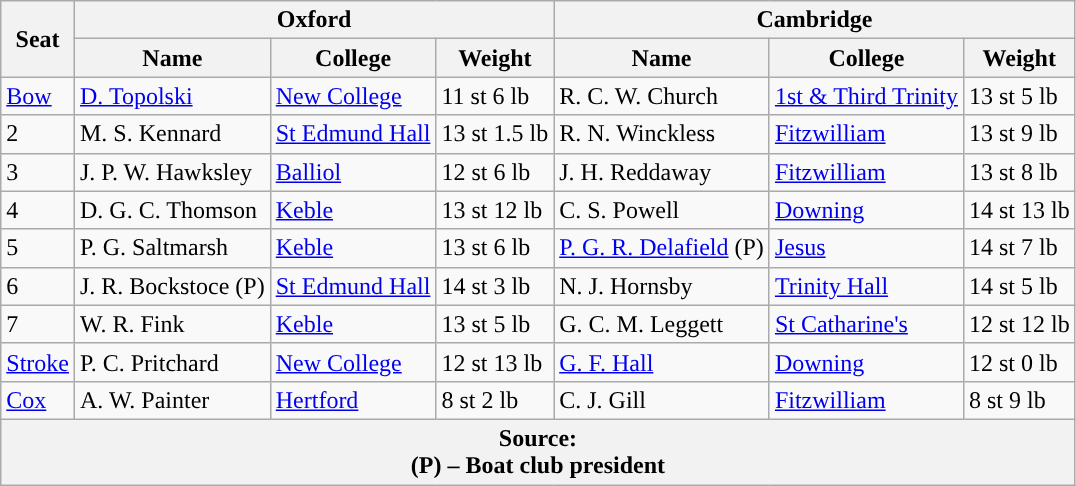<table class="wikitable">
<tr>
<th rowspan="2" scope="col">Seat</th>
<th colspan="3" scope="col">Oxford <br> </th>
<th colspan="3" scope="col">Cambridge <br> </th>
</tr>
<tr>
<th>Name</th>
<th>College</th>
<th>Weight</th>
<th>Name</th>
<th>College</th>
<th>Weight</th>
</tr>
<tr>
<td><a href='#'>Bow</a></td>
<td><a href='#'>D. Topolski</a></td>
<td><a href='#'>New College</a></td>
<td>11 st 6 lb</td>
<td>R. C. W. Church</td>
<td><a href='#'>1st & Third Trinity</a></td>
<td>13 st 5 lb</td>
</tr>
<tr>
<td>2</td>
<td>M. S. Kennard</td>
<td><a href='#'>St Edmund Hall</a></td>
<td>13 st 1.5 lb</td>
<td>R. N. Winckless</td>
<td><a href='#'>Fitzwilliam</a></td>
<td>13 st 9 lb</td>
</tr>
<tr>
<td>3</td>
<td>J. P. W. Hawksley</td>
<td><a href='#'>Balliol</a></td>
<td>12 st 6 lb</td>
<td>J. H. Reddaway</td>
<td><a href='#'>Fitzwilliam</a></td>
<td>13 st 8 lb</td>
</tr>
<tr>
<td>4</td>
<td>D. G. C. Thomson</td>
<td><a href='#'>Keble</a></td>
<td>13 st 12 lb</td>
<td>C. S. Powell</td>
<td><a href='#'>Downing</a></td>
<td>14 st 13 lb</td>
</tr>
<tr>
<td>5</td>
<td>P. G. Saltmarsh</td>
<td><a href='#'>Keble</a></td>
<td>13 st 6 lb</td>
<td><a href='#'>P. G. R. Delafield</a> (P)</td>
<td><a href='#'>Jesus</a></td>
<td>14 st 7 lb</td>
</tr>
<tr>
<td>6</td>
<td>J. R. Bockstoce (P)</td>
<td><a href='#'>St Edmund Hall</a></td>
<td>14 st 3 lb</td>
<td>N. J. Hornsby</td>
<td><a href='#'>Trinity Hall</a></td>
<td>14 st 5 lb</td>
</tr>
<tr>
<td>7</td>
<td>W. R. Fink</td>
<td><a href='#'>Keble</a></td>
<td>13 st 5 lb</td>
<td>G. C. M. Leggett</td>
<td><a href='#'>St Catharine's</a></td>
<td>12 st 12 lb</td>
</tr>
<tr>
<td><a href='#'>Stroke</a></td>
<td>P. C. Pritchard</td>
<td><a href='#'>New College</a></td>
<td>12 st 13 lb</td>
<td><a href='#'>G. F. Hall</a></td>
<td><a href='#'>Downing</a></td>
<td>12 st 0 lb</td>
</tr>
<tr>
<td><a href='#'>Cox</a></td>
<td>A. W. Painter</td>
<td><a href='#'>Hertford</a></td>
<td>8 st 2 lb</td>
<td>C. J. Gill</td>
<td><a href='#'>Fitzwilliam</a></td>
<td>8 st 9 lb</td>
</tr>
<tr>
<th colspan="7">Source:<br>(P) – Boat club president</th>
</tr>
</table>
